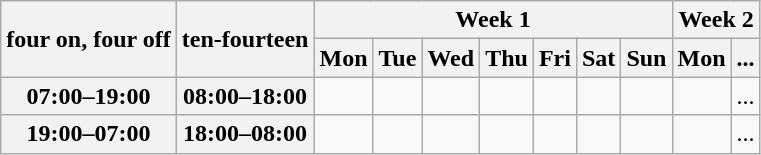<table class="wikitable">
<tr>
<th rowspan=2>four on, four off</th>
<th rowspan=2>ten-fourteen</th>
<th colspan=7>Week 1</th>
<th colspan=2>Week 2</th>
</tr>
<tr>
<th>Mon</th>
<th>Tue</th>
<th>Wed</th>
<th>Thu</th>
<th>Fri</th>
<th>Sat</th>
<th>Sun</th>
<th>Mon</th>
<th>...</th>
</tr>
<tr>
<th>07:00–19:00</th>
<th>08:00–18:00</th>
<td></td>
<td></td>
<td></td>
<td></td>
<td></td>
<td></td>
<td></td>
<td></td>
<td>...</td>
</tr>
<tr>
<th>19:00–07:00</th>
<th>18:00–08:00</th>
<td></td>
<td></td>
<td></td>
<td></td>
<td></td>
<td></td>
<td></td>
<td></td>
<td>...</td>
</tr>
</table>
